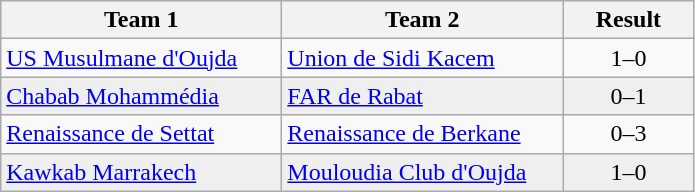<table class="wikitable">
<tr>
<th width="180">Team 1</th>
<th width="180">Team 2</th>
<th width="80">Result</th>
</tr>
<tr>
<td><a href='#'>US Musulmane d'Oujda</a></td>
<td><a href='#'>Union de Sidi Kacem</a></td>
<td align="center">1–0</td>
</tr>
<tr style="background:#EFEFEF">
<td><a href='#'>Chabab Mohammédia</a></td>
<td><a href='#'>FAR de Rabat</a></td>
<td align="center">0–1</td>
</tr>
<tr>
<td><a href='#'>Renaissance de Settat</a></td>
<td><a href='#'>Renaissance de Berkane</a></td>
<td align="center">0–3</td>
</tr>
<tr style="background:#EFEFEF">
<td><a href='#'>Kawkab Marrakech</a></td>
<td><a href='#'>Mouloudia Club d'Oujda</a></td>
<td align="center">1–0</td>
</tr>
</table>
